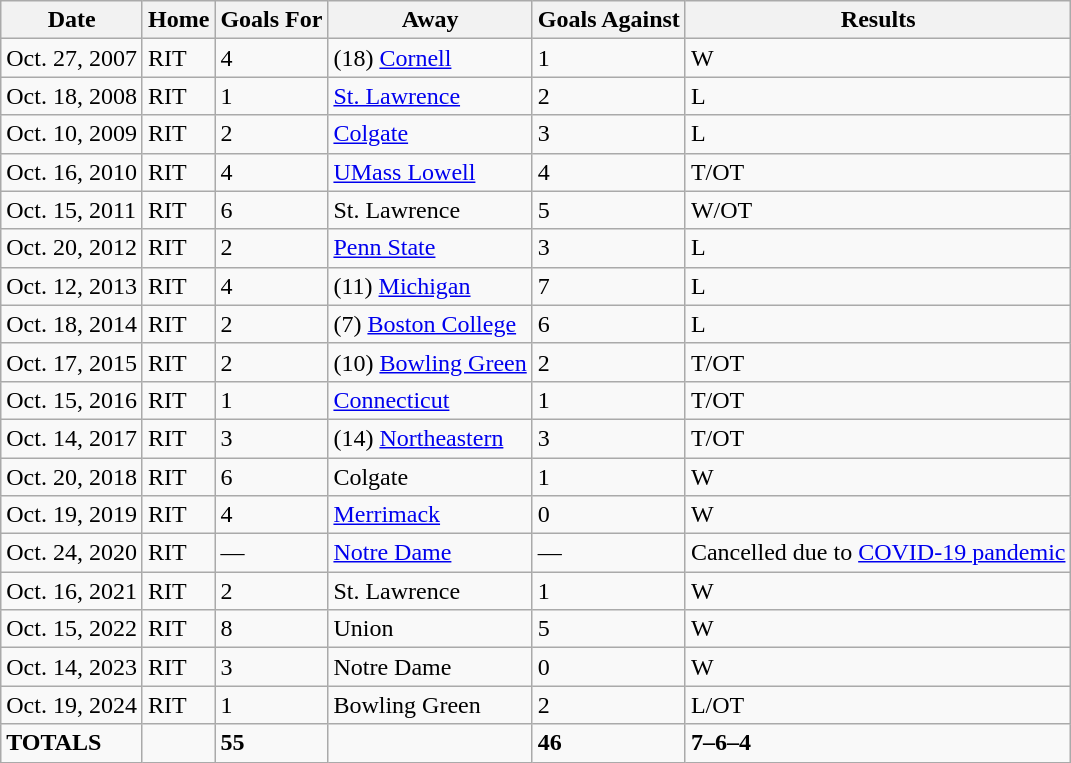<table class="wikitable sortable">
<tr>
<th>Date</th>
<th>Home</th>
<th>Goals For</th>
<th>Away</th>
<th>Goals Against</th>
<th>Results</th>
</tr>
<tr>
<td>Oct. 27, 2007</td>
<td>RIT</td>
<td>4</td>
<td>(18) <a href='#'>Cornell</a></td>
<td>1</td>
<td>W</td>
</tr>
<tr>
<td>Oct. 18, 2008</td>
<td>RIT</td>
<td>1</td>
<td><a href='#'>St. Lawrence</a></td>
<td>2</td>
<td>L</td>
</tr>
<tr>
<td>Oct. 10, 2009</td>
<td>RIT</td>
<td>2</td>
<td><a href='#'>Colgate</a></td>
<td>3</td>
<td>L</td>
</tr>
<tr>
<td>Oct. 16, 2010</td>
<td>RIT</td>
<td>4</td>
<td><a href='#'>UMass Lowell</a></td>
<td>4</td>
<td>T/OT</td>
</tr>
<tr>
<td>Oct. 15, 2011</td>
<td>RIT</td>
<td>6</td>
<td>St.  Lawrence</td>
<td>5</td>
<td>W/OT</td>
</tr>
<tr>
<td>Oct. 20, 2012</td>
<td>RIT</td>
<td>2</td>
<td><a href='#'>Penn State</a></td>
<td>3</td>
<td>L</td>
</tr>
<tr>
<td>Oct. 12, 2013</td>
<td>RIT</td>
<td>4</td>
<td>(11) <a href='#'>Michigan</a></td>
<td>7</td>
<td>L</td>
</tr>
<tr>
<td>Oct. 18, 2014</td>
<td>RIT</td>
<td>2</td>
<td>(7) <a href='#'>Boston College</a></td>
<td>6</td>
<td>L</td>
</tr>
<tr>
<td>Oct. 17, 2015</td>
<td>RIT</td>
<td>2</td>
<td>(10) <a href='#'>Bowling Green</a></td>
<td>2</td>
<td>T/OT</td>
</tr>
<tr>
<td>Oct. 15, 2016</td>
<td>RIT</td>
<td>1</td>
<td><a href='#'>Connecticut</a></td>
<td>1</td>
<td>T/OT</td>
</tr>
<tr>
<td>Oct. 14, 2017</td>
<td>RIT</td>
<td>3</td>
<td>(14) <a href='#'>Northeastern</a></td>
<td>3</td>
<td>T/OT</td>
</tr>
<tr>
<td>Oct. 20, 2018</td>
<td>RIT</td>
<td>6</td>
<td>Colgate</td>
<td>1</td>
<td>W</td>
</tr>
<tr>
<td>Oct. 19, 2019</td>
<td>RIT</td>
<td>4</td>
<td><a href='#'>Merrimack</a></td>
<td>0</td>
<td>W</td>
</tr>
<tr>
<td>Oct. 24, 2020</td>
<td>RIT</td>
<td>—</td>
<td><a href='#'>Notre Dame</a></td>
<td>—</td>
<td>Cancelled due to <a href='#'>COVID-19 pandemic</a></td>
</tr>
<tr>
<td>Oct. 16, 2021</td>
<td>RIT</td>
<td>2</td>
<td>St.  Lawrence</td>
<td>1</td>
<td>W</td>
</tr>
<tr>
<td>Oct. 15, 2022</td>
<td>RIT</td>
<td>8</td>
<td>Union</td>
<td>5</td>
<td>W</td>
</tr>
<tr>
<td>Oct. 14, 2023</td>
<td>RIT</td>
<td>3</td>
<td>Notre Dame</td>
<td>0</td>
<td>W</td>
</tr>
<tr>
<td>Oct. 19, 2024</td>
<td>RIT</td>
<td>1</td>
<td>Bowling Green</td>
<td>2</td>
<td>L/OT</td>
</tr>
<tr>
<td><strong>TOTALS</strong></td>
<td></td>
<td><strong>55</strong></td>
<td></td>
<td><strong>46</strong></td>
<td><strong>7–6–4</strong></td>
</tr>
</table>
